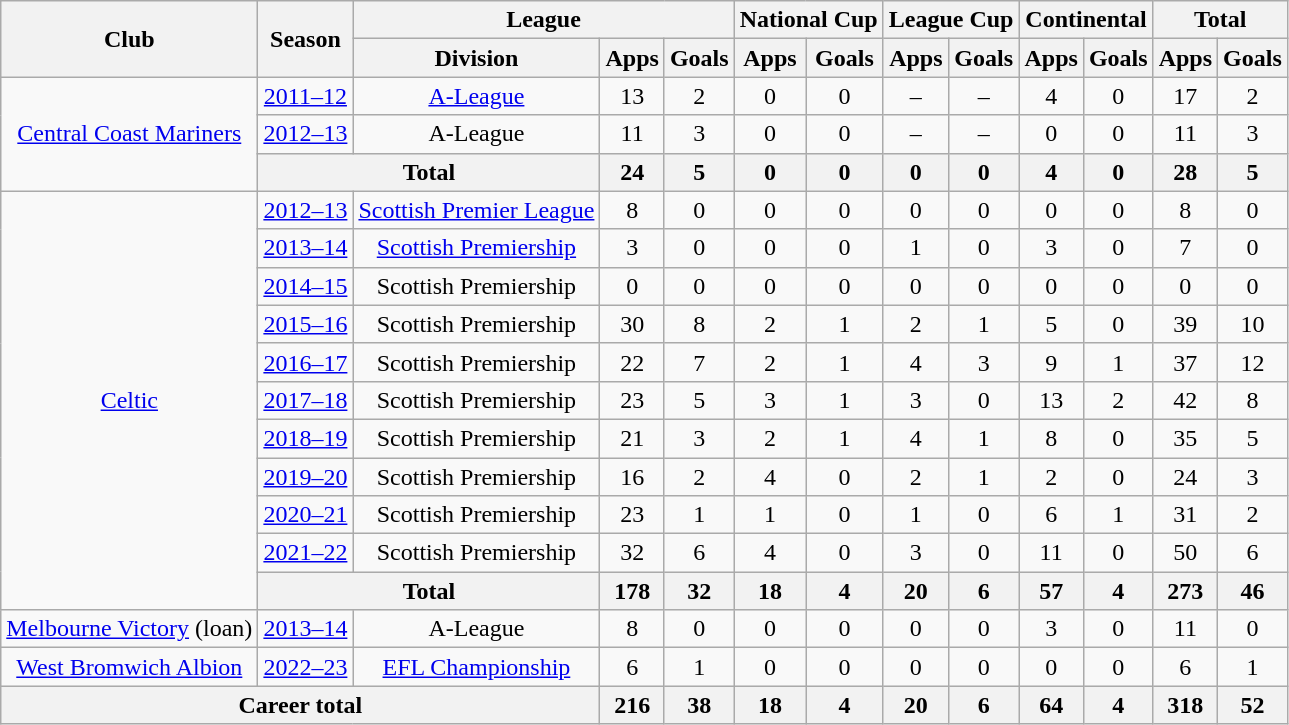<table class="wikitable" style="text-align:center">
<tr>
<th rowspan="2">Club</th>
<th rowspan="2">Season</th>
<th colspan="3">League</th>
<th colspan="2">National Cup</th>
<th colspan="2">League Cup</th>
<th colspan="2">Continental</th>
<th colspan="2">Total</th>
</tr>
<tr>
<th>Division</th>
<th>Apps</th>
<th>Goals</th>
<th>Apps</th>
<th>Goals</th>
<th>Apps</th>
<th>Goals</th>
<th>Apps</th>
<th>Goals</th>
<th>Apps</th>
<th>Goals</th>
</tr>
<tr>
<td rowspan="3"><a href='#'>Central Coast Mariners</a></td>
<td><a href='#'>2011–12</a></td>
<td><a href='#'>A-League</a></td>
<td>13</td>
<td>2</td>
<td>0</td>
<td>0</td>
<td>–</td>
<td>–</td>
<td>4</td>
<td>0</td>
<td>17</td>
<td>2</td>
</tr>
<tr>
<td><a href='#'>2012–13</a></td>
<td>A-League</td>
<td>11</td>
<td>3</td>
<td>0</td>
<td>0</td>
<td>–</td>
<td>–</td>
<td>0</td>
<td>0</td>
<td>11</td>
<td>3</td>
</tr>
<tr>
<th colspan="2">Total</th>
<th>24</th>
<th>5</th>
<th>0</th>
<th>0</th>
<th>0</th>
<th>0</th>
<th>4</th>
<th>0</th>
<th>28</th>
<th>5</th>
</tr>
<tr>
<td rowspan="11"><a href='#'>Celtic</a></td>
<td><a href='#'>2012–13</a></td>
<td><a href='#'>Scottish Premier League</a></td>
<td>8</td>
<td>0</td>
<td>0</td>
<td>0</td>
<td>0</td>
<td>0</td>
<td>0</td>
<td>0</td>
<td>8</td>
<td>0</td>
</tr>
<tr>
<td><a href='#'>2013–14</a></td>
<td><a href='#'>Scottish Premiership</a></td>
<td>3</td>
<td>0</td>
<td>0</td>
<td>0</td>
<td>1</td>
<td>0</td>
<td>3</td>
<td>0</td>
<td>7</td>
<td>0</td>
</tr>
<tr>
<td><a href='#'>2014–15</a></td>
<td>Scottish Premiership</td>
<td>0</td>
<td>0</td>
<td>0</td>
<td>0</td>
<td>0</td>
<td>0</td>
<td>0</td>
<td>0</td>
<td>0</td>
<td>0</td>
</tr>
<tr>
<td><a href='#'>2015–16</a></td>
<td>Scottish Premiership</td>
<td>30</td>
<td>8</td>
<td>2</td>
<td>1</td>
<td>2</td>
<td>1</td>
<td>5</td>
<td>0</td>
<td>39</td>
<td>10</td>
</tr>
<tr>
<td><a href='#'>2016–17</a></td>
<td>Scottish Premiership</td>
<td>22</td>
<td>7</td>
<td>2</td>
<td>1</td>
<td>4</td>
<td>3</td>
<td>9</td>
<td>1</td>
<td>37</td>
<td>12</td>
</tr>
<tr>
<td><a href='#'>2017–18</a></td>
<td>Scottish Premiership</td>
<td>23</td>
<td>5</td>
<td>3</td>
<td>1</td>
<td>3</td>
<td>0</td>
<td>13</td>
<td>2</td>
<td>42</td>
<td>8</td>
</tr>
<tr>
<td><a href='#'>2018–19</a></td>
<td>Scottish Premiership</td>
<td>21</td>
<td>3</td>
<td>2</td>
<td>1</td>
<td>4</td>
<td>1</td>
<td>8</td>
<td>0</td>
<td>35</td>
<td>5</td>
</tr>
<tr>
<td><a href='#'>2019–20</a></td>
<td>Scottish Premiership</td>
<td>16</td>
<td>2</td>
<td>4</td>
<td>0</td>
<td>2</td>
<td>1</td>
<td>2</td>
<td>0</td>
<td>24</td>
<td>3</td>
</tr>
<tr>
<td><a href='#'>2020–21</a></td>
<td>Scottish Premiership</td>
<td>23</td>
<td>1</td>
<td>1</td>
<td>0</td>
<td>1</td>
<td>0</td>
<td>6</td>
<td>1</td>
<td>31</td>
<td>2</td>
</tr>
<tr>
<td><a href='#'>2021–22</a></td>
<td>Scottish Premiership</td>
<td>32</td>
<td>6</td>
<td>4</td>
<td>0</td>
<td>3</td>
<td>0</td>
<td>11</td>
<td>0</td>
<td>50</td>
<td>6</td>
</tr>
<tr>
<th colspan="2">Total</th>
<th>178</th>
<th>32</th>
<th>18</th>
<th>4</th>
<th>20</th>
<th>6</th>
<th>57</th>
<th>4</th>
<th>273</th>
<th>46</th>
</tr>
<tr>
<td><a href='#'>Melbourne Victory</a> (loan)</td>
<td><a href='#'>2013–14</a></td>
<td>A-League</td>
<td>8</td>
<td>0</td>
<td>0</td>
<td>0</td>
<td>0</td>
<td>0</td>
<td>3</td>
<td>0</td>
<td>11</td>
<td>0</td>
</tr>
<tr>
<td><a href='#'>West Bromwich Albion</a></td>
<td><a href='#'>2022–23</a></td>
<td><a href='#'>EFL Championship</a></td>
<td>6</td>
<td>1</td>
<td>0</td>
<td>0</td>
<td>0</td>
<td>0</td>
<td>0</td>
<td>0</td>
<td>6</td>
<td>1</td>
</tr>
<tr>
<th colspan="3">Career total</th>
<th>216</th>
<th>38</th>
<th>18</th>
<th>4</th>
<th>20</th>
<th>6</th>
<th>64</th>
<th>4</th>
<th>318</th>
<th>52</th>
</tr>
</table>
